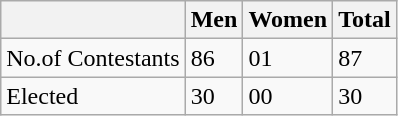<table class="wikitable">
<tr>
<th></th>
<th>Men</th>
<th>Women</th>
<th>Total</th>
</tr>
<tr>
<td>No.of Contestants</td>
<td>86</td>
<td>01</td>
<td>87</td>
</tr>
<tr>
<td>Elected</td>
<td>30</td>
<td>00</td>
<td>30</td>
</tr>
</table>
